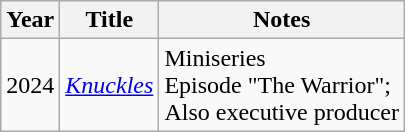<table class="wikitable">
<tr>
<th>Year</th>
<th>Title</th>
<th>Notes</th>
</tr>
<tr>
<td>2024</td>
<td><em><a href='#'>Knuckles</a></em></td>
<td>Miniseries<br>Episode "The Warrior"; <br> Also executive producer</td>
</tr>
</table>
